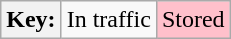<table class="wikitable">
<tr>
<th>Key:</th>
<td>In traffic</td>
<td bgcolor=#ffc0cb>Stored</td>
</tr>
</table>
